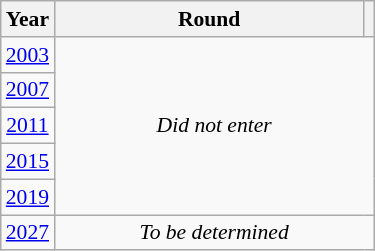<table class="wikitable" style="text-align: center; font-size:90%">
<tr>
<th>Year</th>
<th style="width:200px">Round</th>
<th></th>
</tr>
<tr>
<td><a href='#'>2003</a></td>
<td colspan="2" rowspan="5"><em>Did not enter</em></td>
</tr>
<tr>
<td><a href='#'>2007</a></td>
</tr>
<tr>
<td><a href='#'>2011</a></td>
</tr>
<tr>
<td><a href='#'>2015</a></td>
</tr>
<tr>
<td><a href='#'>2019</a></td>
</tr>
<tr>
<td><a href='#'>2027</a></td>
<td colspan="2"><em>To be determined</em></td>
</tr>
</table>
